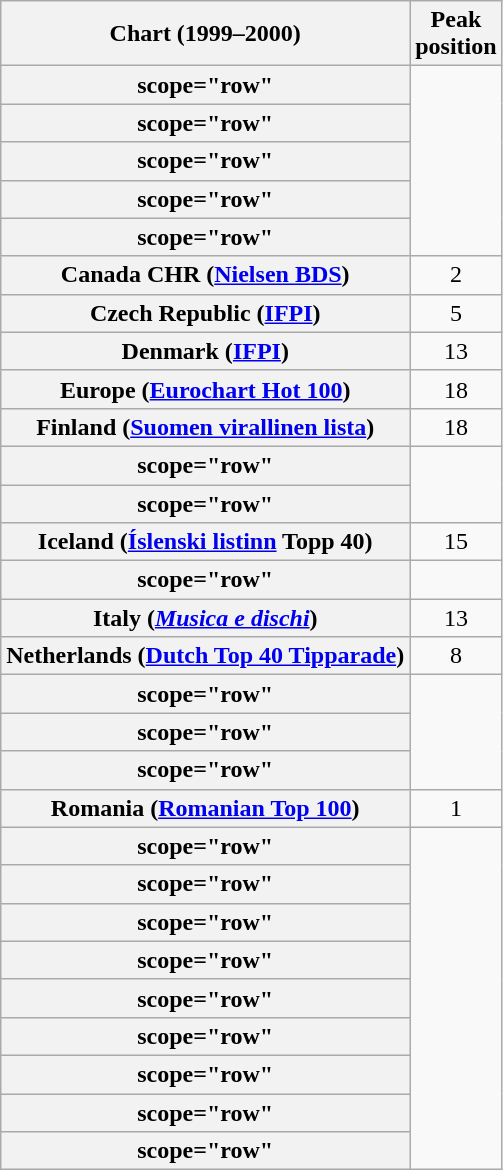<table class="wikitable sortable plainrowheaders" style="text-align:center">
<tr>
<th>Chart (1999–2000)</th>
<th>Peak<br>position</th>
</tr>
<tr>
<th>scope="row"</th>
</tr>
<tr>
<th>scope="row"</th>
</tr>
<tr>
<th>scope="row"</th>
</tr>
<tr>
<th>scope="row"</th>
</tr>
<tr>
<th>scope="row"</th>
</tr>
<tr>
<th scope="row">Canada CHR (<a href='#'>Nielsen BDS</a>)</th>
<td>2</td>
</tr>
<tr>
<th scope="row">Czech Republic (<a href='#'>IFPI</a>)</th>
<td>5</td>
</tr>
<tr>
<th scope="row">Denmark (<a href='#'>IFPI</a>)</th>
<td>13</td>
</tr>
<tr>
<th scope="row">Europe (<a href='#'>Eurochart Hot 100</a>)</th>
<td>18</td>
</tr>
<tr>
<th scope="row">Finland (<a href='#'>Suomen virallinen lista</a>)</th>
<td>18</td>
</tr>
<tr>
<th>scope="row"</th>
</tr>
<tr>
<th>scope="row"</th>
</tr>
<tr>
<th scope="row">Iceland (<a href='#'>Íslenski listinn</a> Topp 40)</th>
<td>15</td>
</tr>
<tr>
<th>scope="row"</th>
</tr>
<tr>
<th scope="row">Italy (<em><a href='#'>Musica e dischi</a></em>)</th>
<td>13</td>
</tr>
<tr>
<th scope="row">Netherlands (<a href='#'>Dutch Top 40 Tipparade</a>)</th>
<td>8</td>
</tr>
<tr>
<th>scope="row"</th>
</tr>
<tr>
<th>scope="row"</th>
</tr>
<tr>
<th>scope="row"</th>
</tr>
<tr>
<th scope="row">Romania (<a href='#'>Romanian Top 100</a>)</th>
<td>1</td>
</tr>
<tr>
<th>scope="row"</th>
</tr>
<tr>
<th>scope="row"</th>
</tr>
<tr>
<th>scope="row"</th>
</tr>
<tr>
<th>scope="row"</th>
</tr>
<tr>
<th>scope="row"</th>
</tr>
<tr>
<th>scope="row"</th>
</tr>
<tr>
<th>scope="row"</th>
</tr>
<tr>
<th>scope="row"</th>
</tr>
<tr>
<th>scope="row"</th>
</tr>
</table>
